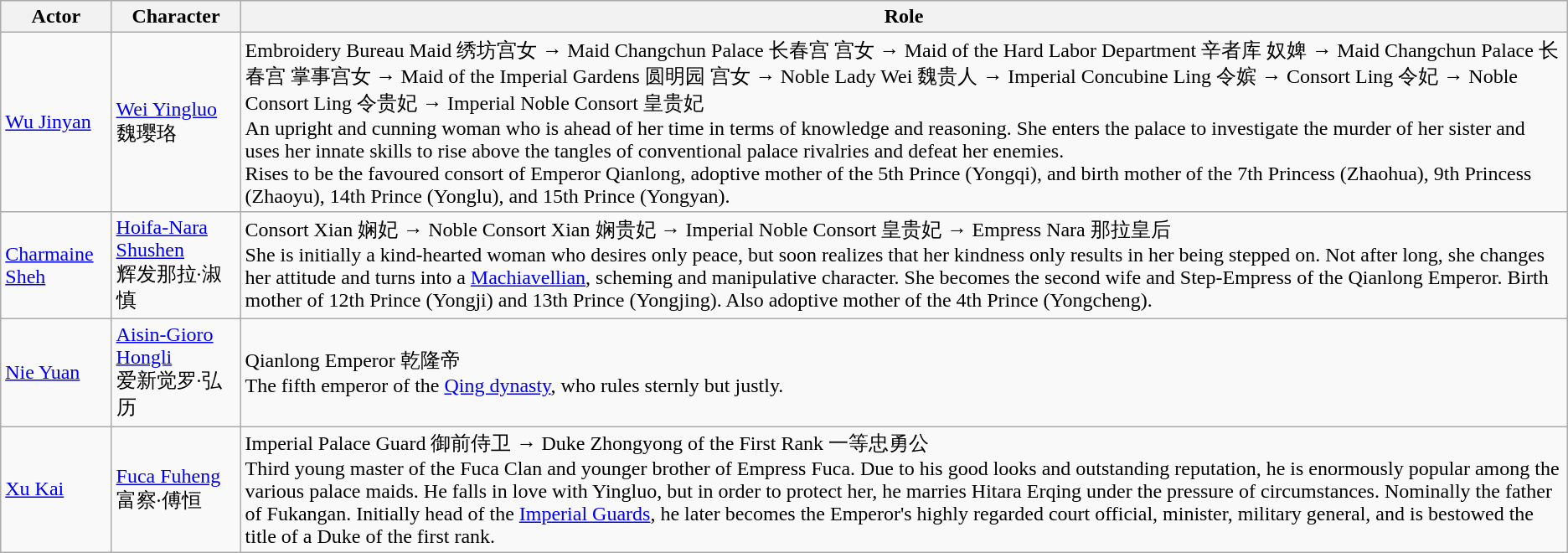<table class="wikitable">
<tr>
<th>Actor</th>
<th>Character</th>
<th>Role</th>
</tr>
<tr>
<td><a href='#'>Wu Jinyan</a></td>
<td><a href='#'>Wei Yingluo</a><br>魏璎珞</td>
<td>Embroidery Bureau Maid 绣坊宫女 → Maid Changchun Palace 长春宫 宫女 → Maid of the Hard Labor Department 辛者库 奴婢 → Maid Changchun Palace 长春宫 掌事宫女 → Maid of the Imperial Gardens 圆明园 宫女 → Noble Lady Wei 魏贵人 → Imperial Concubine Ling 令嫔 → Consort Ling 令妃 → Noble Consort Ling 令贵妃 → Imperial Noble Consort 皇贵妃<br>An upright and cunning woman who is ahead of her time in terms of knowledge and reasoning. She enters the palace to investigate the murder of her sister and uses her innate skills to rise above the tangles of conventional palace rivalries and defeat her enemies.<br>Rises to be the favoured consort of Emperor Qianlong, adoptive mother of the 5th Prince (Yongqi), and birth mother of the 7th Princess (Zhaohua), 9th Princess (Zhaoyu), 14th Prince (Yonglu), and 15th Prince (Yongyan).</td>
</tr>
<tr>
<td><a href='#'>Charmaine Sheh</a></td>
<td><a href='#'>Hoifa-Nara Shushen</a><br>辉发那拉·淑慎</td>
<td>Consort Xian 娴妃 → Noble Consort Xian 娴贵妃 → Imperial Noble Consort 皇贵妃 → Empress Nara 那拉皇后<br>She is initially a kind-hearted woman who desires only peace, but soon realizes that her kindness only results in her being stepped on.
Not after long, she changes her attitude and turns into a <a href='#'>Machiavellian</a>, scheming and manipulative character. She becomes
the second wife and Step-Empress of the Qianlong Emperor. Birth mother of 12th Prince (Yongji) and 13th Prince (Yongjing).
Also adoptive mother of the 4th Prince (Yongcheng).</td>
</tr>
<tr>
<td><a href='#'>Nie Yuan</a></td>
<td><a href='#'>Aisin-Gioro Hongli</a><br>爱新觉罗·弘历</td>
<td>Qianlong Emperor 乾隆帝<br>The fifth emperor of the <a href='#'>Qing dynasty</a>, who rules sternly but justly.</td>
</tr>
<tr>
<td><a href='#'>Xu Kai</a></td>
<td><a href='#'>Fuca Fuheng</a> 富察·傅恒</td>
<td>Imperial Palace Guard 御前侍卫 → Duke Zhongyong of the First Rank 一等忠勇公<br>Third young master of the Fuca Clan and younger brother of Empress Fuca. Due to his good looks and outstanding reputation, he is enormously popular among the various palace maids. He falls in love with Yingluo, but in order to protect her,
he marries Hitara Erqing under the pressure of circumstances. Nominally the father of Fukangan. Initially head of the <a href='#'>Imperial Guards</a>,
he later becomes the Emperor's highly regarded court official, minister, military general, and is bestowed the title of a Duke of the first rank.</td>
</tr>
</table>
